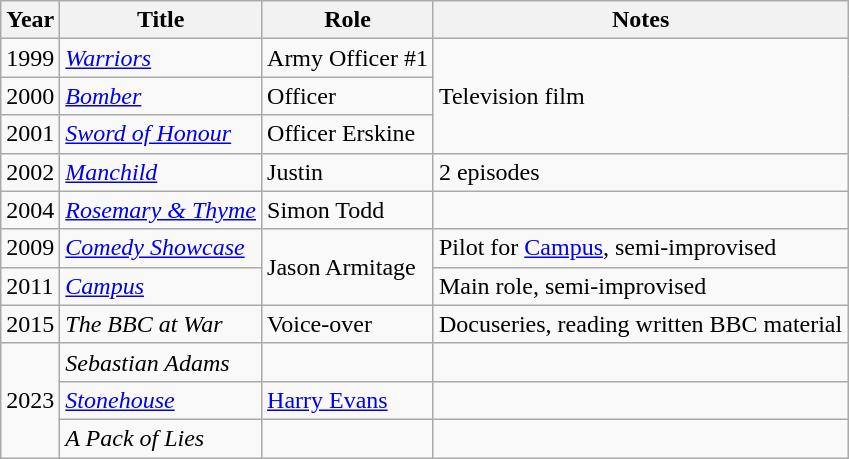<table class="wikitable">
<tr>
<th>Year</th>
<th>Title</th>
<th>Role</th>
<th>Notes</th>
</tr>
<tr>
<td>1999</td>
<td><a href='#'><em>Warriors</em></a></td>
<td>Army Officer #1</td>
<td rowspan="3">Television film</td>
</tr>
<tr>
<td>2000</td>
<td><a href='#'><em>Bomber</em></a></td>
<td>Officer</td>
</tr>
<tr>
<td>2001</td>
<td><a href='#'><em>Sword of Honour</em></a></td>
<td>Officer Erskine</td>
</tr>
<tr>
<td>2002</td>
<td><a href='#'><em>Manchild</em></a></td>
<td>Justin</td>
<td>2 episodes</td>
</tr>
<tr>
<td>2004</td>
<td><em><a href='#'>Rosemary & Thyme</a></em></td>
<td>Simon Todd</td>
<td></td>
</tr>
<tr>
<td>2009</td>
<td><em><a href='#'>Comedy Showcase</a></em></td>
<td rowspan="2">Jason Armitage</td>
<td>Pilot for <a href='#'>Campus</a>, semi-improvised</td>
</tr>
<tr>
<td>2011</td>
<td><a href='#'><em>Campus</em></a></td>
<td>Main role, semi-improvised</td>
</tr>
<tr>
<td>2015</td>
<td><em>The BBC at War</em></td>
<td>Voice-over</td>
<td>Docuseries, reading written BBC material</td>
</tr>
<tr>
<td rowspan="3">2023</td>
<td><em>Sebastian Adams</em></td>
<td></td>
</tr>
<tr>
<td><a href='#'><em>Stonehouse</em></a></td>
<td><a href='#'>Harry Evans</a></td>
<td></td>
</tr>
<tr>
<td><em>A Pack of Lies</em></td>
<td></td>
<td></td>
</tr>
</table>
